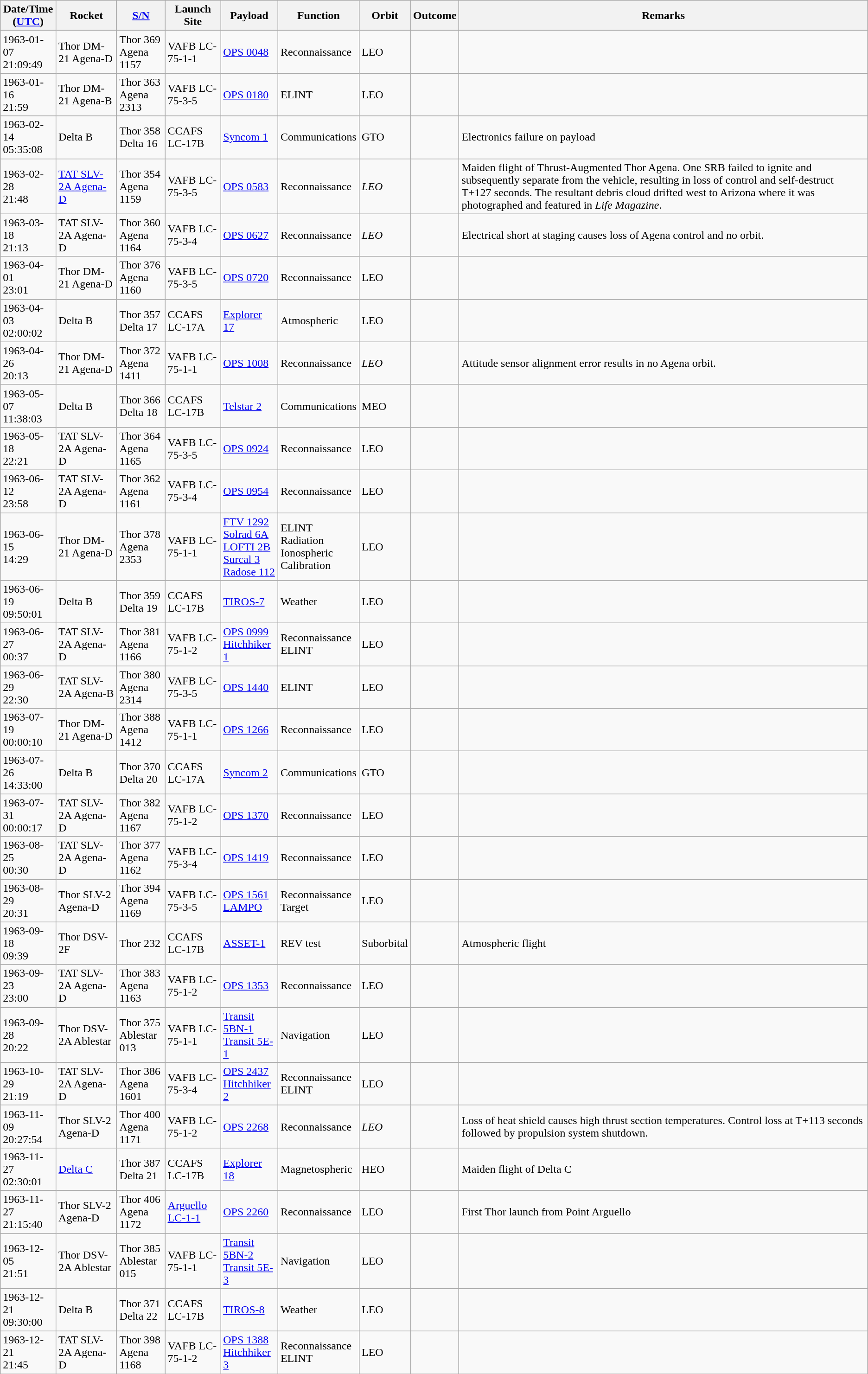<table class="wikitable sortable" style="margin: 1em 1em 1em 0" ;>
<tr>
<th>Date/Time<br>(<a href='#'>UTC</a>)</th>
<th>Rocket</th>
<th><a href='#'>S/N</a></th>
<th>Launch Site</th>
<th>Payload</th>
<th>Function</th>
<th>Orbit</th>
<th>Outcome</th>
<th>Remarks</th>
</tr>
<tr>
<td>1963-01-07<br>21:09:49</td>
<td>Thor DM-21 Agena-D</td>
<td>Thor 369<br>Agena 1157</td>
<td>VAFB LC-75-1-1</td>
<td><a href='#'>OPS 0048</a></td>
<td>Reconnaissance</td>
<td>LEO</td>
<td></td>
<td></td>
</tr>
<tr>
<td>1963-01-16<br>21:59</td>
<td>Thor DM-21 Agena-B</td>
<td>Thor 363<br>Agena 2313</td>
<td>VAFB LC-75-3-5</td>
<td><a href='#'>OPS 0180</a></td>
<td>ELINT</td>
<td>LEO</td>
<td></td>
<td></td>
</tr>
<tr>
<td>1963-02-14<br>05:35:08</td>
<td>Delta B</td>
<td>Thor 358<br>Delta 16</td>
<td>CCAFS LC-17B</td>
<td><a href='#'>Syncom 1</a></td>
<td>Communications</td>
<td>GTO</td>
<td></td>
<td>Electronics failure on payload</td>
</tr>
<tr>
<td>1963-02-28<br>21:48</td>
<td><a href='#'>TAT SLV-2A Agena-D</a></td>
<td>Thor 354<br>Agena 1159</td>
<td>VAFB LC-75-3-5</td>
<td><a href='#'>OPS 0583</a></td>
<td>Reconnaissance</td>
<td><em>LEO</em></td>
<td></td>
<td>Maiden flight of Thrust-Augmented Thor Agena. One SRB failed to ignite and subsequently separate from the vehicle, resulting in loss of control and self-destruct T+127 seconds. The resultant debris cloud drifted west to Arizona where it was photographed and featured in <em>Life Magazine</em>.</td>
</tr>
<tr>
<td>1963-03-18<br>21:13</td>
<td>TAT SLV-2A Agena-D</td>
<td>Thor 360<br>Agena 1164</td>
<td>VAFB LC-75-3-4</td>
<td><a href='#'>OPS 0627</a></td>
<td>Reconnaissance</td>
<td><em>LEO</em></td>
<td></td>
<td>Electrical short at staging causes loss of Agena control and no orbit.</td>
</tr>
<tr>
<td>1963-04-01<br>23:01</td>
<td>Thor DM-21 Agena-D</td>
<td>Thor 376<br>Agena 1160</td>
<td>VAFB LC-75-3-5</td>
<td><a href='#'>OPS 0720</a></td>
<td>Reconnaissance</td>
<td>LEO</td>
<td></td>
<td></td>
</tr>
<tr>
<td>1963-04-03<br>02:00:02</td>
<td>Delta B</td>
<td>Thor 357<br>Delta 17</td>
<td>CCAFS LC-17A</td>
<td><a href='#'>Explorer 17</a></td>
<td>Atmospheric</td>
<td>LEO</td>
<td></td>
<td></td>
</tr>
<tr>
<td>1963-04-26<br>20:13</td>
<td>Thor DM-21 Agena-D</td>
<td>Thor 372<br>Agena 1411</td>
<td>VAFB LC-75-1-1</td>
<td><a href='#'>OPS 1008</a></td>
<td>Reconnaissance</td>
<td><em>LEO</em></td>
<td></td>
<td>Attitude sensor alignment error results in no Agena orbit.</td>
</tr>
<tr>
<td>1963-05-07<br>11:38:03</td>
<td>Delta B</td>
<td>Thor 366<br>Delta 18</td>
<td>CCAFS LC-17B</td>
<td><a href='#'>Telstar 2</a></td>
<td>Communications</td>
<td>MEO</td>
<td></td>
<td></td>
</tr>
<tr>
<td>1963-05-18<br>22:21</td>
<td>TAT SLV-2A Agena-D</td>
<td>Thor 364<br>Agena 1165</td>
<td>VAFB LC-75-3-5</td>
<td><a href='#'>OPS 0924</a></td>
<td>Reconnaissance</td>
<td>LEO</td>
<td></td>
<td></td>
</tr>
<tr>
<td>1963-06-12<br>23:58</td>
<td>TAT SLV-2A Agena-D</td>
<td>Thor 362<br>Agena 1161</td>
<td>VAFB LC-75-3-4</td>
<td><a href='#'>OPS 0954</a></td>
<td>Reconnaissance</td>
<td>LEO</td>
<td></td>
<td></td>
</tr>
<tr>
<td>1963-06-15<br>14:29</td>
<td>Thor DM-21 Agena-D</td>
<td>Thor 378<br>Agena 2353</td>
<td>VAFB LC-75-1-1</td>
<td><a href='#'>FTV 1292</a><br><a href='#'>Solrad 6A</a><br><a href='#'>LOFTI 2B</a><br><a href='#'>Surcal 3</a><br><a href='#'>Radose 112</a></td>
<td>ELINT<br>Radiation<br>Ionospheric<br>Calibration</td>
<td>LEO</td>
<td></td>
<td></td>
</tr>
<tr>
<td>1963-06-19<br>09:50:01</td>
<td>Delta B</td>
<td>Thor 359<br>Delta 19</td>
<td>CCAFS LC-17B</td>
<td><a href='#'>TIROS-7</a></td>
<td>Weather</td>
<td>LEO</td>
<td></td>
<td></td>
</tr>
<tr>
<td>1963-06-27<br>00:37</td>
<td>TAT SLV-2A Agena-D</td>
<td>Thor 381<br>Agena 1166</td>
<td>VAFB LC-75-1-2</td>
<td><a href='#'>OPS 0999</a><br><a href='#'>Hitchhiker 1</a></td>
<td>Reconnaissance<br>ELINT</td>
<td>LEO</td>
<td></td>
<td></td>
</tr>
<tr>
<td>1963-06-29<br>22:30</td>
<td>TAT SLV-2A Agena-B</td>
<td>Thor 380<br>Agena 2314</td>
<td>VAFB LC-75-3-5</td>
<td><a href='#'>OPS 1440</a></td>
<td>ELINT</td>
<td>LEO</td>
<td></td>
<td></td>
</tr>
<tr>
<td>1963-07-19<br>00:00:10</td>
<td>Thor DM-21 Agena-D</td>
<td>Thor 388<br>Agena 1412</td>
<td>VAFB LC-75-1-1</td>
<td><a href='#'>OPS 1266</a></td>
<td>Reconnaissance</td>
<td>LEO</td>
<td></td>
<td></td>
</tr>
<tr>
<td>1963-07-26<br>14:33:00</td>
<td>Delta B</td>
<td>Thor 370<br>Delta 20</td>
<td>CCAFS LC-17A</td>
<td><a href='#'>Syncom 2</a></td>
<td>Communications</td>
<td>GTO</td>
<td></td>
<td></td>
</tr>
<tr>
<td>1963-07-31<br>00:00:17</td>
<td>TAT SLV-2A Agena-D</td>
<td>Thor 382<br>Agena 1167</td>
<td>VAFB LC-75-1-2</td>
<td><a href='#'>OPS 1370</a></td>
<td>Reconnaissance</td>
<td>LEO</td>
<td></td>
<td></td>
</tr>
<tr>
<td>1963-08-25<br>00:30</td>
<td>TAT SLV-2A Agena-D</td>
<td>Thor 377<br>Agena 1162</td>
<td>VAFB LC-75-3-4</td>
<td><a href='#'>OPS 1419</a></td>
<td>Reconnaissance</td>
<td>LEO</td>
<td></td>
<td></td>
</tr>
<tr>
<td>1963-08-29<br>20:31</td>
<td>Thor SLV-2 Agena-D</td>
<td>Thor 394<br>Agena 1169</td>
<td>VAFB LC-75-3-5</td>
<td><a href='#'>OPS 1561</a><br><a href='#'>LAMPO</a></td>
<td>Reconnaissance<br>Target</td>
<td>LEO</td>
<td></td>
<td></td>
</tr>
<tr>
<td>1963-09-18<br>09:39</td>
<td>Thor DSV-2F</td>
<td>Thor 232</td>
<td>CCAFS LC-17B</td>
<td><a href='#'>ASSET-1</a></td>
<td>REV test</td>
<td>Suborbital</td>
<td></td>
<td>Atmospheric flight</td>
</tr>
<tr>
<td>1963-09-23<br>23:00</td>
<td>TAT SLV-2A Agena-D</td>
<td>Thor 383<br>Agena 1163</td>
<td>VAFB LC-75-1-2</td>
<td><a href='#'>OPS 1353</a></td>
<td>Reconnaissance</td>
<td>LEO</td>
<td></td>
<td></td>
</tr>
<tr>
<td>1963-09-28<br>20:22</td>
<td>Thor DSV-2A Ablestar</td>
<td>Thor 375<br>Ablestar 013</td>
<td>VAFB LC-75-1-1</td>
<td><a href='#'>Transit 5BN-1</a><br><a href='#'>Transit 5E-1</a></td>
<td>Navigation</td>
<td>LEO</td>
<td></td>
<td></td>
</tr>
<tr>
<td>1963-10-29<br>21:19</td>
<td>TAT SLV-2A Agena-D</td>
<td>Thor 386<br>Agena 1601</td>
<td>VAFB LC-75-3-4</td>
<td><a href='#'>OPS 2437</a><br><a href='#'>Hitchhiker 2</a></td>
<td>Reconnaissance<br>ELINT</td>
<td>LEO</td>
<td></td>
<td></td>
</tr>
<tr>
<td>1963-11-09<br>20:27:54</td>
<td>Thor SLV-2 Agena-D</td>
<td>Thor 400<br>Agena 1171</td>
<td>VAFB LC-75-1-2</td>
<td><a href='#'>OPS 2268</a></td>
<td>Reconnaissance</td>
<td><em>LEO</em></td>
<td></td>
<td>Loss of heat shield causes high thrust section temperatures. Control loss at T+113 seconds followed by propulsion system shutdown.</td>
</tr>
<tr>
<td>1963-11-27<br>02:30:01</td>
<td><a href='#'>Delta C</a></td>
<td>Thor 387<br>Delta 21</td>
<td>CCAFS LC-17B</td>
<td><a href='#'>Explorer 18</a></td>
<td>Magnetospheric</td>
<td>HEO</td>
<td></td>
<td>Maiden flight of Delta C</td>
</tr>
<tr>
<td>1963-11-27<br>21:15:40</td>
<td>Thor SLV-2 Agena-D</td>
<td>Thor 406<br>Agena 1172</td>
<td><a href='#'>Arguello</a> <a href='#'>LC-1-1</a></td>
<td><a href='#'>OPS 2260</a></td>
<td>Reconnaissance</td>
<td>LEO</td>
<td></td>
<td>First Thor launch from Point Arguello</td>
</tr>
<tr>
<td>1963-12-05<br>21:51</td>
<td>Thor DSV-2A Ablestar</td>
<td>Thor 385<br>Ablestar 015</td>
<td>VAFB LC-75-1-1</td>
<td><a href='#'>Transit 5BN-2</a><br><a href='#'>Transit 5E-3</a></td>
<td>Navigation</td>
<td>LEO</td>
<td></td>
<td></td>
</tr>
<tr>
<td>1963-12-21<br>09:30:00</td>
<td>Delta B</td>
<td>Thor 371<br>Delta 22</td>
<td>CCAFS LC-17B</td>
<td><a href='#'>TIROS-8</a></td>
<td>Weather</td>
<td>LEO</td>
<td></td>
<td></td>
</tr>
<tr>
<td>1963-12-21<br>21:45</td>
<td>TAT SLV-2A Agena-D</td>
<td>Thor 398<br>Agena 1168</td>
<td>VAFB LC-75-1-2</td>
<td><a href='#'>OPS 1388</a><br><a href='#'>Hitchhiker 3</a></td>
<td>Reconnaissance<br>ELINT</td>
<td>LEO</td>
<td></td>
<td></td>
</tr>
<tr>
</tr>
</table>
